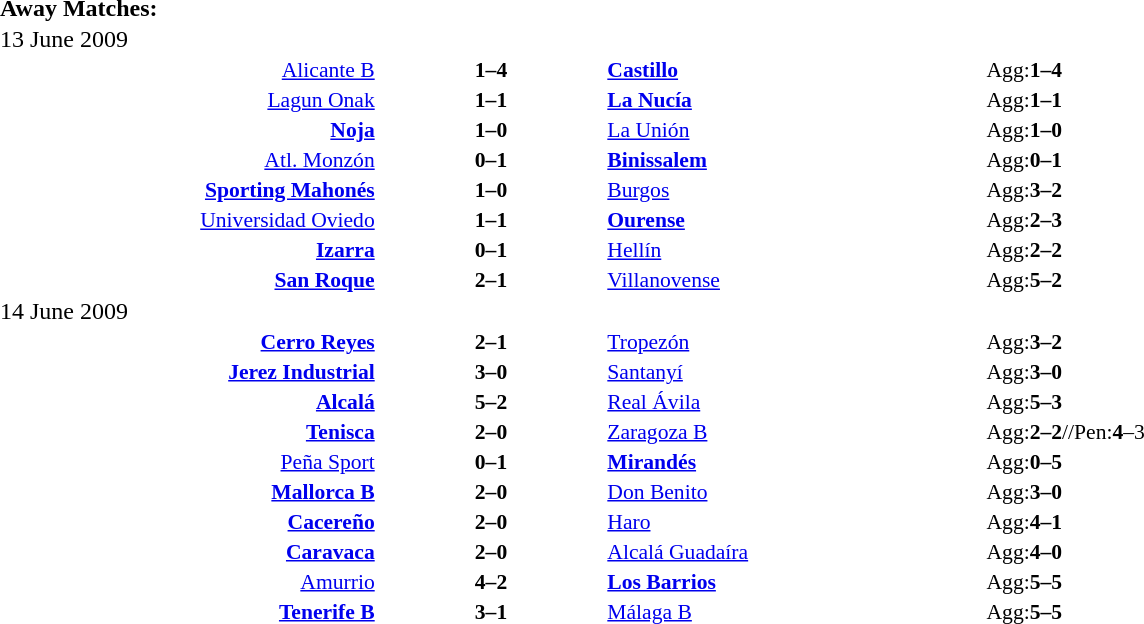<table width=100% cellspacing=1>
<tr>
<th width=20%></th>
<th width=12%></th>
<th width=20%></th>
<th></th>
</tr>
<tr>
<td><strong>Away Matches:</strong></td>
</tr>
<tr>
<td>13 June 2009</td>
</tr>
<tr style=font-size:90%>
<td align=right><a href='#'>Alicante B</a></td>
<td align=center><strong>1–4</strong></td>
<td><strong><a href='#'>Castillo</a></strong></td>
<td>Agg:<strong>1–4</strong></td>
</tr>
<tr style=font-size:90%>
<td align=right><a href='#'>Lagun Onak</a></td>
<td align=center><strong>1–1</strong></td>
<td><strong><a href='#'>La Nucía</a></strong></td>
<td>Agg:<strong>1–1</strong></td>
</tr>
<tr style=font-size:90%>
<td align=right><strong><a href='#'>Noja</a></strong></td>
<td align=center><strong>1–0</strong></td>
<td><a href='#'>La Unión</a></td>
<td>Agg:<strong>1–0</strong></td>
</tr>
<tr style=font-size:90%>
<td align=right><a href='#'>Atl. Monzón</a></td>
<td align=center><strong>0–1</strong></td>
<td><strong><a href='#'>Binissalem</a></strong></td>
<td>Agg:<strong>0–1</strong></td>
</tr>
<tr style=font-size:90%>
<td align=right><strong><a href='#'>Sporting Mahonés</a></strong></td>
<td align=center><strong>1–0</strong></td>
<td><a href='#'>Burgos</a></td>
<td>Agg:<strong>3–2</strong></td>
</tr>
<tr style=font-size:90%>
<td align=right><a href='#'>Universidad Oviedo</a></td>
<td align=center><strong>1–1</strong></td>
<td><strong><a href='#'>Ourense</a></strong></td>
<td>Agg:<strong>2–3</strong></td>
</tr>
<tr style=font-size:90%>
<td align=right><strong><a href='#'>Izarra</a></strong></td>
<td align=center><strong>0–1</strong></td>
<td><a href='#'>Hellín</a></td>
<td>Agg:<strong>2–2</strong></td>
</tr>
<tr style=font-size:90%>
<td align=right><strong><a href='#'>San Roque</a></strong></td>
<td align=center><strong>2–1</strong></td>
<td><a href='#'>Villanovense</a></td>
<td>Agg:<strong>5–2</strong></td>
</tr>
<tr>
<td>14 June 2009</td>
</tr>
<tr style=font-size:90%>
<td align=right><strong><a href='#'>Cerro Reyes</a></strong></td>
<td align=center><strong>2–1</strong></td>
<td><a href='#'>Tropezón</a></td>
<td>Agg:<strong>3–2</strong></td>
</tr>
<tr style=font-size:90%>
<td align=right><strong><a href='#'>Jerez Industrial</a></strong></td>
<td align=center><strong>3–0</strong></td>
<td><a href='#'>Santanyí</a></td>
<td>Agg:<strong>3–0</strong></td>
</tr>
<tr style=font-size:90%>
<td align=right><strong><a href='#'>Alcalá</a></strong></td>
<td align=center><strong>5–2</strong></td>
<td><a href='#'>Real Ávila</a></td>
<td>Agg:<strong>5–3</strong></td>
</tr>
<tr style=font-size:90%>
<td align=right><strong><a href='#'>Tenisca</a></strong></td>
<td align=center><strong>2–0</strong></td>
<td><a href='#'>Zaragoza B</a></td>
<td>Agg:<strong>2–2</strong>//Pen:<strong>4</strong>–3</td>
</tr>
<tr style=font-size:90%>
<td align=right><a href='#'>Peña Sport</a></td>
<td align=center><strong>0–1</strong></td>
<td><strong><a href='#'>Mirandés</a></strong></td>
<td>Agg:<strong>0–5</strong></td>
</tr>
<tr style=font-size:90%>
<td align=right><strong><a href='#'>Mallorca B</a></strong></td>
<td align=center><strong>2–0</strong></td>
<td><a href='#'>Don Benito</a></td>
<td>Agg:<strong>3–0</strong></td>
</tr>
<tr style=font-size:90%>
<td align=right><strong><a href='#'>Cacereño</a></strong></td>
<td align=center><strong>2–0</strong></td>
<td><a href='#'>Haro</a></td>
<td>Agg:<strong>4–1</strong></td>
</tr>
<tr style=font-size:90%>
<td align=right><strong><a href='#'>Caravaca</a></strong></td>
<td align=center><strong>2–0</strong></td>
<td><a href='#'>Alcalá Guadaíra</a></td>
<td>Agg:<strong>4–0</strong></td>
</tr>
<tr style=font-size:90%>
<td align=right><a href='#'>Amurrio</a></td>
<td align=center><strong>4–2</strong></td>
<td><strong><a href='#'>Los Barrios</a></strong></td>
<td>Agg:<strong>5–5</strong></td>
</tr>
<tr style=font-size:90%>
<td align=right><strong><a href='#'>Tenerife B</a></strong></td>
<td align=center><strong>3–1</strong></td>
<td><a href='#'>Málaga B</a></td>
<td>Agg:<strong>5–5</strong></td>
</tr>
</table>
